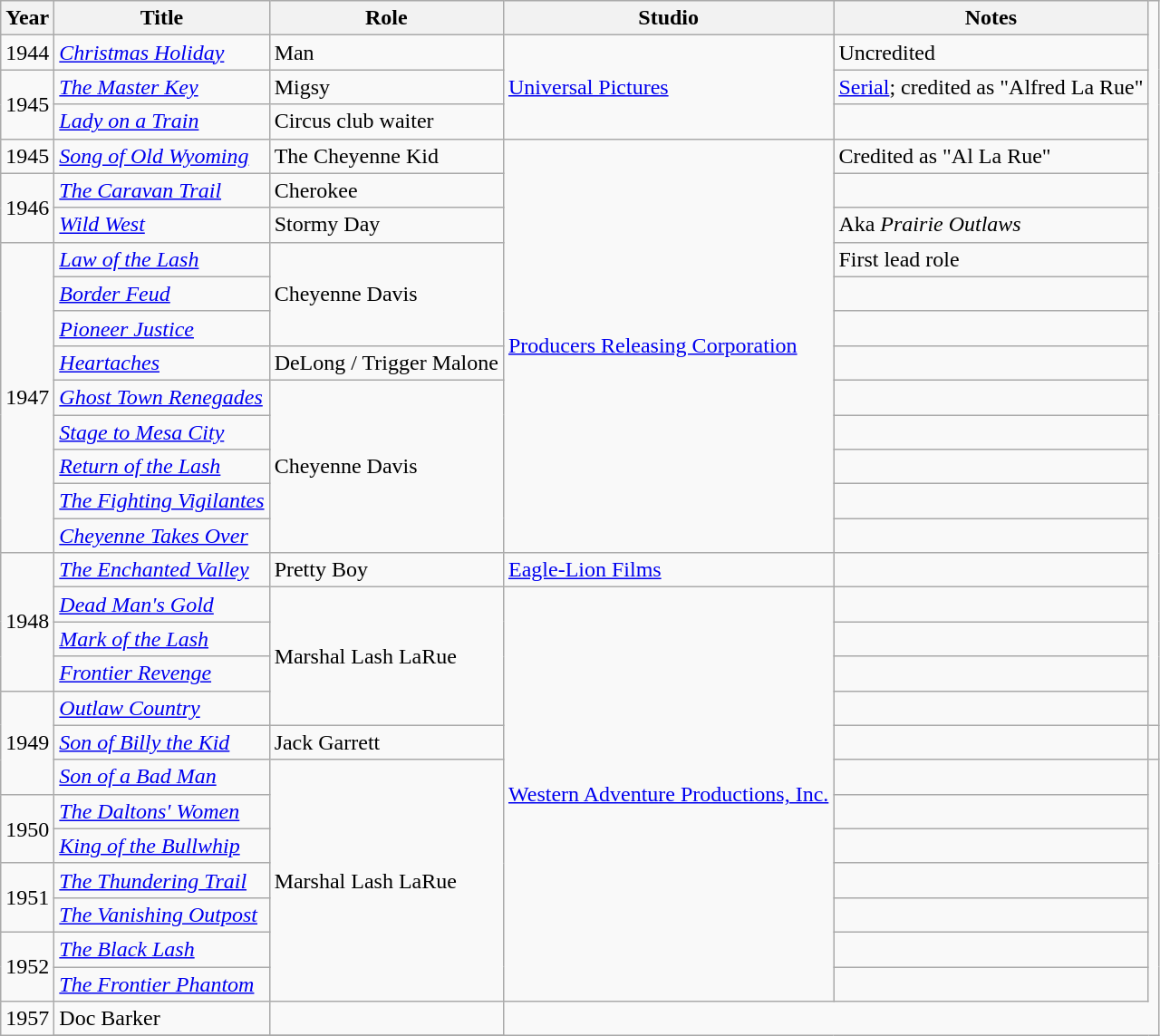<table class="wikitable">
<tr>
<th>Year</th>
<th>Title</th>
<th>Role</th>
<th>Studio</th>
<th class="unsortable">Notes</th>
</tr>
<tr>
<td>1944</td>
<td><em><a href='#'>Christmas Holiday</a></em></td>
<td>Man</td>
<td rowspan="3"><a href='#'>Universal Pictures</a></td>
<td>Uncredited</td>
</tr>
<tr>
<td rowspan="2">1945</td>
<td><em><a href='#'>The Master Key</a></em></td>
<td>Migsy</td>
<td><a href='#'>Serial</a>; credited as "Alfred La Rue"</td>
</tr>
<tr>
<td><em><a href='#'>Lady on a Train</a></em></td>
<td>Circus club waiter</td>
<td></td>
</tr>
<tr>
<td>1945</td>
<td><em><a href='#'>Song of Old Wyoming</a></em></td>
<td>The Cheyenne Kid</td>
<td rowspan="12"><a href='#'>Producers Releasing Corporation</a></td>
<td>Credited as "Al La Rue"</td>
</tr>
<tr>
<td rowspan="2">1946</td>
<td><em><a href='#'>The Caravan Trail</a></em></td>
<td>Cherokee</td>
<td></td>
</tr>
<tr>
<td><em><a href='#'>Wild West</a></em></td>
<td>Stormy Day</td>
<td>Aka <em>Prairie Outlaws</em></td>
</tr>
<tr>
<td rowspan="9">1947</td>
<td><em><a href='#'>Law of the Lash</a></em></td>
<td rowspan="3">Cheyenne Davis</td>
<td>First lead role</td>
</tr>
<tr>
<td><em><a href='#'>Border Feud</a></em></td>
<td></td>
</tr>
<tr>
<td><em><a href='#'>Pioneer Justice</a></em></td>
<td></td>
</tr>
<tr>
<td><em><a href='#'>Heartaches</a></em></td>
<td>DeLong / Trigger Malone</td>
<td></td>
</tr>
<tr>
<td><em><a href='#'>Ghost Town Renegades</a></em></td>
<td rowspan="5">Cheyenne Davis</td>
<td></td>
</tr>
<tr>
<td><em><a href='#'>Stage to Mesa City</a></em></td>
<td></td>
</tr>
<tr>
<td><em><a href='#'>Return of the Lash</a></em></td>
<td></td>
</tr>
<tr>
<td><em><a href='#'>The Fighting Vigilantes</a></em></td>
<td></td>
</tr>
<tr>
<td><em><a href='#'>Cheyenne Takes Over</a></em></td>
<td></td>
</tr>
<tr>
<td rowspan="4">1948</td>
<td><em><a href='#'>The Enchanted Valley</a></em></td>
<td>Pretty Boy</td>
<td><a href='#'>Eagle-Lion Films</a></td>
<td></td>
</tr>
<tr>
<td><em><a href='#'>Dead Man's Gold</a></em></td>
<td rowspan="4">Marshal Lash LaRue</td>
<td rowspan="12"><a href='#'>Western Adventure Productions, Inc.</a></td>
<td></td>
</tr>
<tr>
<td><em><a href='#'>Mark of the Lash</a></em></td>
<td></td>
</tr>
<tr>
<td><em><a href='#'>Frontier Revenge</a></em></td>
<td></td>
</tr>
<tr>
<td rowspan="3">1949</td>
<td><em><a href='#'>Outlaw Country</a></em></td>
<td></td>
</tr>
<tr>
<td><em><a href='#'>Son of Billy the Kid</a></em></td>
<td>Jack Garrett</td>
<td></td>
<td></td>
</tr>
<tr>
<td><em><a href='#'>Son of a Bad Man</a></em></td>
<td rowspan="7">Marshal Lash LaRue</td>
<td></td>
</tr>
<tr>
<td rowspan="2">1950</td>
<td><em><a href='#'>The Daltons' Women</a></em></td>
<td></td>
</tr>
<tr>
<td><em><a href='#'>King of the Bullwhip</a></em></td>
<td></td>
</tr>
<tr>
<td rowspan="2">1951</td>
<td><em><a href='#'>The Thundering Trail</a></em></td>
<td></td>
</tr>
<tr>
<td><em><a href='#'>The Vanishing Outpost</a></em></td>
<td></td>
</tr>
<tr>
<td rowspan="2">1952</td>
<td><em><a href='#'>The Black Lash</a></em></td>
<td></td>
</tr>
<tr>
<td><em><a href='#'>The Frontier Phantom</a></em></td>
<td></td>
</tr>
<tr>
<td rowspan="4">1957</td>
<td>Doc Barker</td>
<td></td>
</tr>
<tr>
</tr>
</table>
